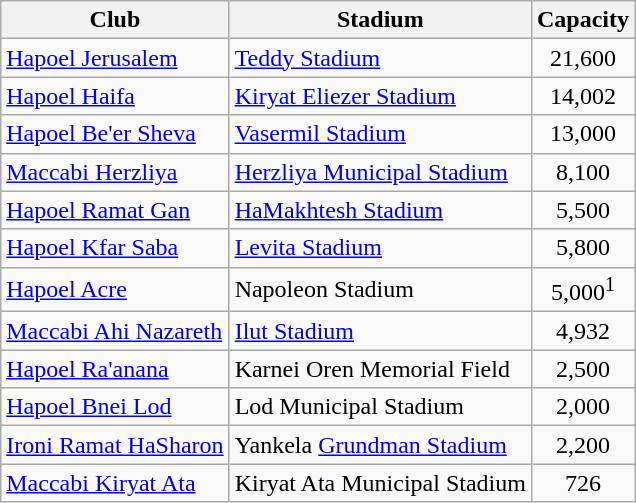<table class="wikitable sortable">
<tr>
<th>Club</th>
<th>Stadium</th>
<th>Capacity</th>
</tr>
<tr>
<td><a href='#'>Hapoel Jerusalem</a></td>
<td><a href='#'>Teddy Stadium</a></td>
<td align="center">21,600</td>
</tr>
<tr>
<td><a href='#'>Hapoel Haifa</a></td>
<td><a href='#'>Kiryat Eliezer Stadium</a></td>
<td align="center">14,002</td>
</tr>
<tr>
<td><a href='#'>Hapoel Be'er Sheva</a></td>
<td><a href='#'>Vasermil Stadium</a></td>
<td align="center">13,000</td>
</tr>
<tr>
<td><a href='#'>Maccabi Herzliya</a></td>
<td><a href='#'>Herzliya Municipal Stadium</a></td>
<td align="center">8,100</td>
</tr>
<tr>
<td><a href='#'>Hapoel Ramat Gan</a></td>
<td><a href='#'>HaMakhtesh Stadium</a></td>
<td align="center">5,500</td>
</tr>
<tr>
<td><a href='#'>Hapoel Kfar Saba</a></td>
<td><a href='#'>Levita Stadium</a></td>
<td align="center">5,800</td>
</tr>
<tr>
<td><a href='#'>Hapoel Acre</a></td>
<td>Napoleon Stadium</td>
<td align="center">5,000<sup>1</sup></td>
</tr>
<tr>
<td><a href='#'>Maccabi Ahi Nazareth</a></td>
<td><a href='#'>Ilut Stadium</a></td>
<td align="center">4,932</td>
</tr>
<tr>
<td><a href='#'>Hapoel Ra'anana</a></td>
<td>Karnei Oren Memorial Field</td>
<td align="center">2,500</td>
</tr>
<tr>
<td><a href='#'>Hapoel Bnei Lod</a></td>
<td>Lod Municipal Stadium</td>
<td align="center">2,000</td>
</tr>
<tr>
<td><a href='#'>Ironi Ramat HaSharon</a></td>
<td>Yankela <a href='#'>Grundman Stadium</a></td>
<td align="center">2,200</td>
</tr>
<tr>
<td><a href='#'>Maccabi Kiryat Ata</a></td>
<td>Kiryat Ata Municipal Stadium</td>
<td align="center">726</td>
</tr>
</table>
